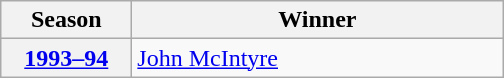<table class="wikitable">
<tr>
<th scope="col" style="width:5em">Season</th>
<th scope="col" style="width:15em">Winner</th>
</tr>
<tr>
<th scope="row"><a href='#'>1993–94</a></th>
<td><a href='#'>John McIntyre</a></td>
</tr>
</table>
